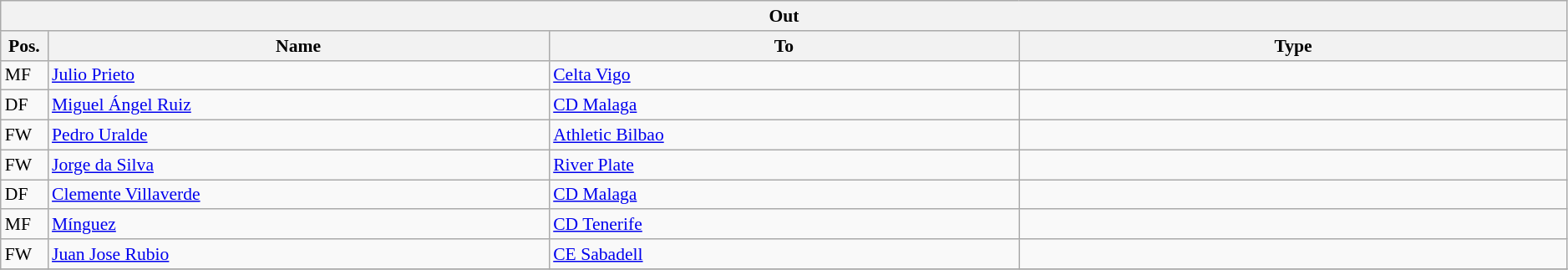<table class="wikitable" style="font-size:90%;width:99%;">
<tr>
<th colspan="4">Out</th>
</tr>
<tr>
<th width=3%>Pos.</th>
<th width=32%>Name</th>
<th width=30%>To</th>
<th width=35%>Type</th>
</tr>
<tr>
<td>MF</td>
<td><a href='#'>Julio Prieto</a></td>
<td><a href='#'>Celta Vigo</a></td>
<td></td>
</tr>
<tr>
<td>DF</td>
<td><a href='#'>Miguel Ángel Ruiz</a></td>
<td><a href='#'>CD Malaga</a></td>
<td></td>
</tr>
<tr>
<td>FW</td>
<td><a href='#'>Pedro Uralde</a></td>
<td><a href='#'>Athletic Bilbao</a></td>
<td></td>
</tr>
<tr>
<td>FW</td>
<td><a href='#'>Jorge da Silva</a></td>
<td><a href='#'>River Plate</a></td>
<td></td>
</tr>
<tr>
<td>DF</td>
<td><a href='#'>Clemente Villaverde</a></td>
<td><a href='#'>CD Malaga</a></td>
<td></td>
</tr>
<tr>
<td>MF</td>
<td><a href='#'>Mínguez</a></td>
<td><a href='#'>CD Tenerife</a></td>
<td></td>
</tr>
<tr>
<td>FW</td>
<td><a href='#'>Juan Jose Rubio</a></td>
<td><a href='#'>CE Sabadell</a></td>
<td></td>
</tr>
<tr>
</tr>
</table>
